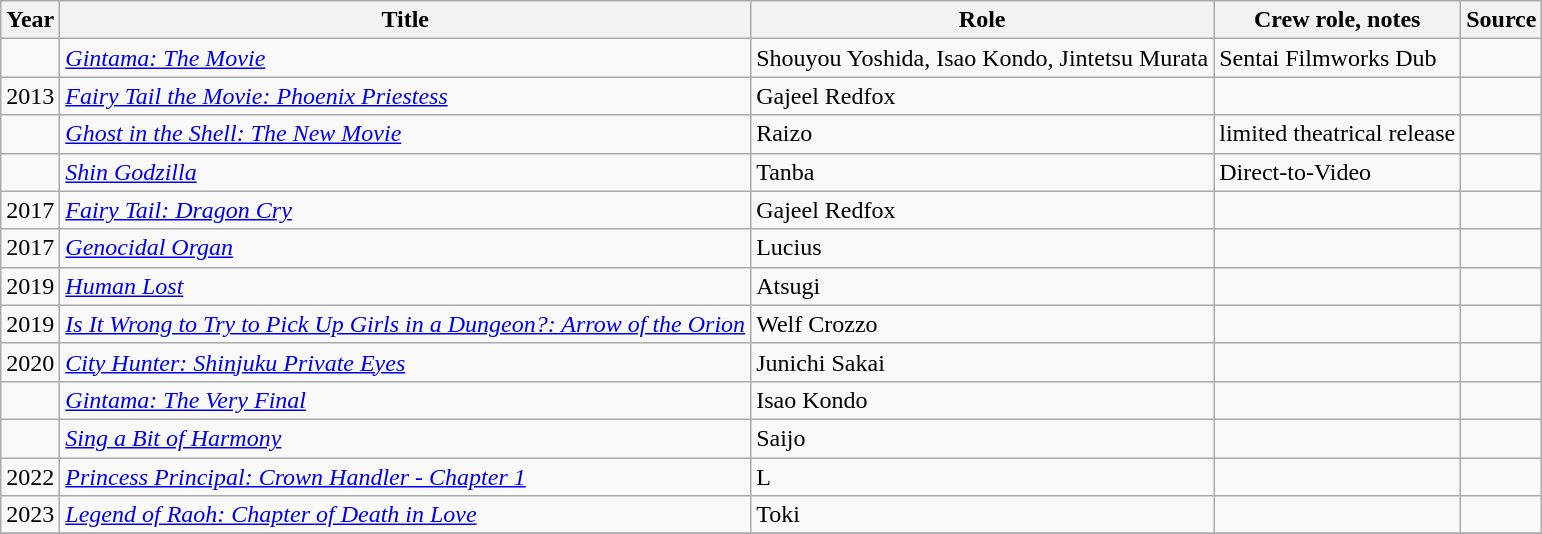<table class="wikitable sortable plainrowheaders">
<tr>
<th>Year</th>
<th>Title</th>
<th>Role</th>
<th class="unsortable">Crew role, notes</th>
<th class="unsortable">Source</th>
</tr>
<tr>
<td></td>
<td><em><a href='#'>Gintama: The Movie</a></em></td>
<td>Shouyou Yoshida, Isao Kondo, Jintetsu Murata</td>
<td>Sentai Filmworks Dub</td>
<td></td>
</tr>
<tr>
<td>2013</td>
<td><em><a href='#'>Fairy Tail the Movie: Phoenix Priestess</a></em></td>
<td>Gajeel Redfox</td>
<td></td>
<td></td>
</tr>
<tr>
<td></td>
<td><em><a href='#'>Ghost in the Shell: The New Movie</a></em></td>
<td>Raizo</td>
<td>limited theatrical release</td>
<td></td>
</tr>
<tr>
<td></td>
<td><em><a href='#'>Shin Godzilla</a></em></td>
<td>Tanba</td>
<td>Direct-to-Video</td>
<td></td>
</tr>
<tr>
<td>2017</td>
<td><em><a href='#'>Fairy Tail: Dragon Cry</a></em></td>
<td>Gajeel Redfox</td>
<td></td>
<td></td>
</tr>
<tr>
<td>2017</td>
<td><em><a href='#'>Genocidal Organ</a></em></td>
<td>Lucius</td>
<td></td>
<td></td>
</tr>
<tr>
<td>2019</td>
<td><em><a href='#'>Human Lost</a></em></td>
<td>Atsugi</td>
<td></td>
<td></td>
</tr>
<tr>
<td>2019</td>
<td><em><a href='#'>Is It Wrong to Try to Pick Up Girls in a Dungeon?: Arrow of the Orion</a></em></td>
<td>Welf Crozzo</td>
<td></td>
<td></td>
</tr>
<tr>
<td>2020</td>
<td><em><a href='#'>City Hunter: Shinjuku Private Eyes</a></em></td>
<td>Junichi Sakai</td>
<td></td>
<td></td>
</tr>
<tr>
<td></td>
<td><em><a href='#'>Gintama: The Very Final</a></em></td>
<td>Isao Kondo</td>
<td></td>
<td></td>
</tr>
<tr>
<td></td>
<td><em><a href='#'>Sing a Bit of Harmony</a></em></td>
<td>Saijo</td>
<td></td>
<td></td>
</tr>
<tr>
<td>2022</td>
<td><em><a href='#'>Princess Principal: Crown Handler - Chapter 1</a></em></td>
<td>L</td>
<td></td>
<td></td>
</tr>
<tr>
<td>2023</td>
<td><em><a href='#'>Legend of Raoh: Chapter of Death in Love</a></em></td>
<td>Toki</td>
<td></td>
<td></td>
</tr>
<tr>
</tr>
</table>
